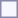<table style="border:1px solid #8888aa; background-color:#f7f8ff; padding:5px; font-size:95%; margin: 0px 12px 12px 0px;">
</table>
